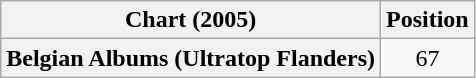<table class="wikitable plainrowheaders" style="text-align:center">
<tr>
<th scope="col">Chart (2005)</th>
<th scope="col">Position</th>
</tr>
<tr>
<th scope="row">Belgian Albums (Ultratop Flanders)</th>
<td>67</td>
</tr>
</table>
